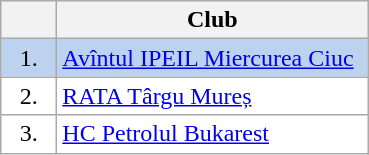<table class="wikitable">
<tr>
<th width="30"></th>
<th width="200">Club</th>
</tr>
<tr bgcolor="#BCD2EE" align="center">
<td>1.</td>
<td align="left"><a href='#'>Avîntul IPEIL Miercurea Ciuc</a></td>
</tr>
<tr bgcolor="#FFFFFF" align="center">
<td>2.</td>
<td align="left"><a href='#'>RATA Târgu Mureș</a></td>
</tr>
<tr bgcolor="#FFFFFF" align="center">
<td>3.</td>
<td align="left"><a href='#'>HC Petrolul Bukarest</a></td>
</tr>
</table>
